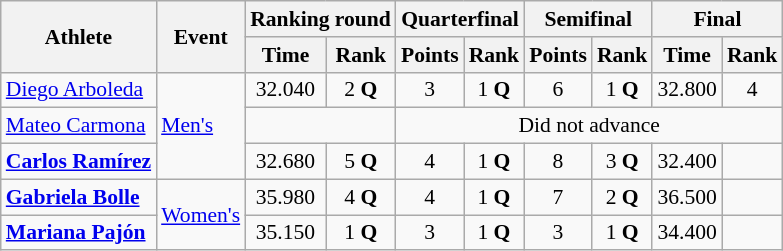<table class="wikitable" border="1" style="font-size:90%">
<tr>
<th rowspan=2>Athlete</th>
<th rowspan=2>Event</th>
<th colspan=2>Ranking round</th>
<th colspan=2>Quarterfinal</th>
<th colspan=2>Semifinal</th>
<th colspan=2>Final</th>
</tr>
<tr>
<th>Time</th>
<th>Rank</th>
<th>Points</th>
<th>Rank</th>
<th>Points</th>
<th>Rank</th>
<th>Time</th>
<th>Rank</th>
</tr>
<tr align=center>
<td align=left><a href='#'>Diego Arboleda</a></td>
<td align=left rowspan=3><a href='#'>Men's</a></td>
<td align=center>32.040</td>
<td align=center>2 <strong>Q</strong></td>
<td align=center>3</td>
<td align=center>1 <strong>Q</strong></td>
<td align=center>6</td>
<td align=center>1 <strong>Q</strong></td>
<td align=center>32.800</td>
<td align=center>4</td>
</tr>
<tr align=center>
<td align=left><a href='#'>Mateo Carmona</a></td>
<td colspan=2></td>
<td colspan=6>Did not advance</td>
</tr>
<tr align=center>
<td align=left><strong><a href='#'>Carlos Ramírez</a></strong></td>
<td align=center>32.680</td>
<td align=center>5 <strong>Q</strong></td>
<td align=center>4</td>
<td align=center>1 <strong>Q</strong></td>
<td align=center>8</td>
<td align=center>3 <strong>Q</strong></td>
<td align=center>32.400</td>
<td align=center><strong></strong></td>
</tr>
<tr align=center>
<td align=left><strong><a href='#'>Gabriela Bolle</a></strong></td>
<td align=left rowspan=2><a href='#'>Women's</a></td>
<td align=center>35.980</td>
<td align=center>4 <strong>Q</strong></td>
<td align=center>4</td>
<td align=center>1 <strong>Q</strong></td>
<td align=center>7</td>
<td align=center>2 <strong>Q</strong></td>
<td align=center>36.500</td>
<td align=center></td>
</tr>
<tr align=center>
<td align=left><strong><a href='#'>Mariana Pajón</a></strong></td>
<td align=center>35.150</td>
<td align=center>1 <strong>Q</strong></td>
<td align=center>3</td>
<td align=center>1 <strong>Q</strong></td>
<td align=center>3</td>
<td align=center>1 <strong>Q</strong></td>
<td align=center>34.400</td>
<td align=center></td>
</tr>
</table>
